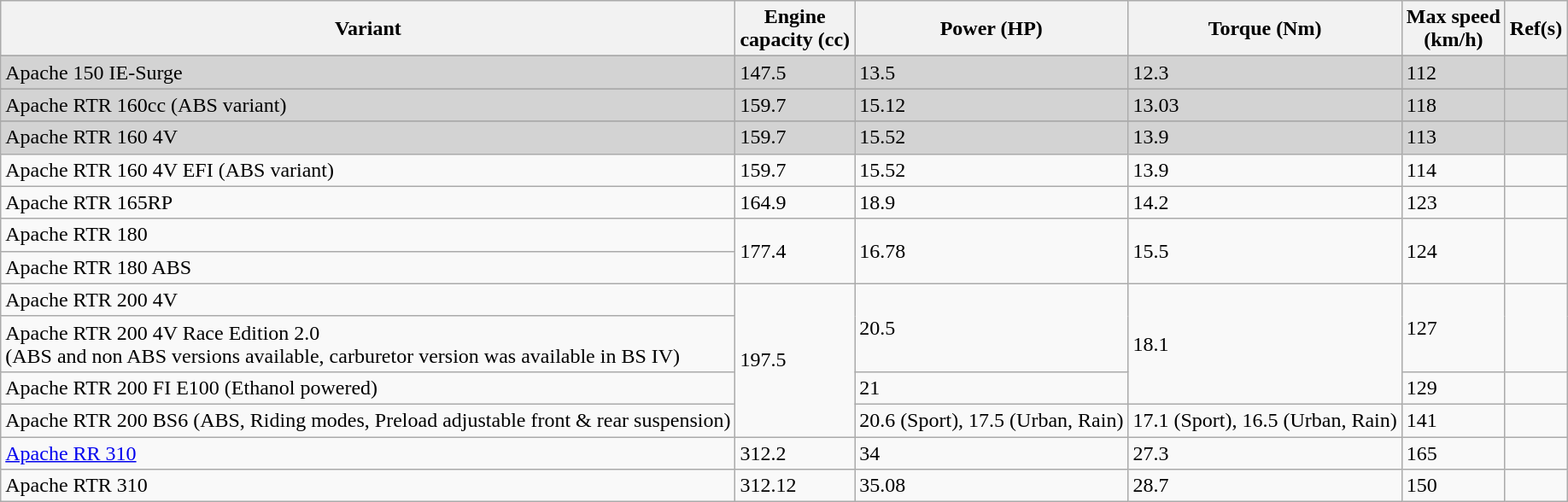<table class="wikitable">
<tr>
<th>Variant</th>
<th>Engine<br>capacity (cc)</th>
<th>Power (HP)</th>
<th>Torque (Nm)</th>
<th>Max speed<br>(km/h)</th>
<th>Ref(s)</th>
</tr>
<tr>
</tr>
<tr style="background:lightgrey;">
<td>Apache 150  IE-Surge</td>
<td>147.5</td>
<td>13.5</td>
<td>12.3</td>
<td>112</td>
<td></td>
</tr>
<tr>
</tr>
<tr style="background:lightgrey;">
<td>Apache RTR 160cc (ABS variant)</td>
<td>159.7</td>
<td>15.12</td>
<td>13.03</td>
<td>118</td>
<td></td>
</tr>
<tr>
</tr>
<tr style="background:lightgrey;">
<td>Apache RTR 160 4V</td>
<td>159.7</td>
<td>15.52</td>
<td>13.9</td>
<td>113</td>
<td></td>
</tr>
<tr>
<td>Apache RTR 160 4V EFI (ABS variant)</td>
<td>159.7</td>
<td>15.52</td>
<td>13.9</td>
<td>114</td>
<td></td>
</tr>
<tr>
<td>Apache RTR 165RP</td>
<td>164.9</td>
<td>18.9</td>
<td>14.2</td>
<td>123</td>
<td></td>
</tr>
<tr>
<td>Apache RTR 180</td>
<td rowspan="2">177.4</td>
<td rowspan="2">16.78</td>
<td rowspan="2">15.5</td>
<td rowspan="2">124</td>
<td rowspan="2"></td>
</tr>
<tr>
<td>Apache RTR 180 ABS</td>
</tr>
<tr>
<td>Apache RTR 200 4V</td>
<td rowspan="4">197.5</td>
<td rowspan="2">20.5</td>
<td rowspan="3">18.1</td>
<td rowspan="2">127</td>
<td rowspan="2"></td>
</tr>
<tr>
<td>Apache RTR 200 4V Race Edition 2.0<br>(ABS and non ABS versions available, carburetor version was available in BS IV)</td>
</tr>
<tr>
<td>Apache RTR 200 FI E100 (Ethanol powered)</td>
<td>21</td>
<td>129</td>
<td></td>
</tr>
<tr>
<td>Apache RTR 200 BS6 (ABS, Riding modes, Preload adjustable front & rear suspension)</td>
<td>20.6 (Sport), 17.5 (Urban, Rain)</td>
<td>17.1 (Sport), 16.5 (Urban, Rain)</td>
<td>141</td>
<td></td>
</tr>
<tr>
<td><a href='#'>Apache RR 310</a></td>
<td>312.2</td>
<td>34</td>
<td>27.3</td>
<td>165</td>
<td></td>
</tr>
<tr>
<td>Apache RTR 310</td>
<td>312.12</td>
<td>35.08</td>
<td>28.7</td>
<td>150</td>
<td></td>
</tr>
</table>
